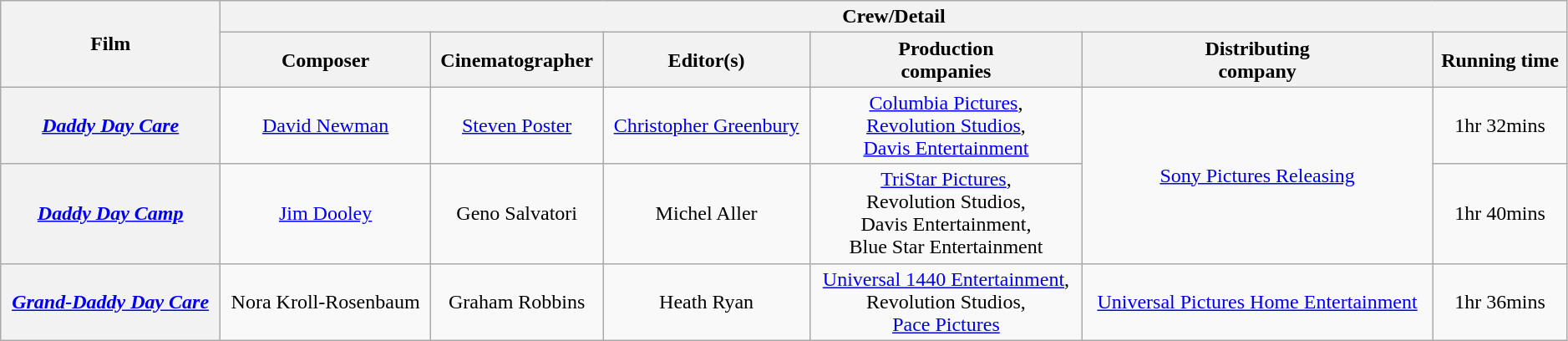<table class="wikitable sortable" style="text-align:center; width:99%;">
<tr>
<th rowspan="2">Film</th>
<th colspan="7">Crew/Detail</th>
</tr>
<tr>
<th style="text-align:center;">Composer</th>
<th style="text-align:center;">Cinematographer</th>
<th style="text-align:center;">Editor(s)</th>
<th style="text-align:center;">Production <br>companies</th>
<th style="text-align:center;">Distributing <br>company</th>
<th style="text-align:center;">Running time</th>
</tr>
<tr>
<th><em><a href='#'>Daddy Day Care</a></em></th>
<td><a href='#'>David Newman</a></td>
<td><a href='#'>Steven Poster</a></td>
<td><a href='#'>Christopher Greenbury</a></td>
<td><a href='#'>Columbia Pictures</a>, <br><a href='#'>Revolution Studios</a>, <br><a href='#'>Davis Entertainment</a></td>
<td rowspan="2"><a href='#'>Sony Pictures Releasing</a></td>
<td>1hr 32mins</td>
</tr>
<tr>
<th><em><a href='#'>Daddy Day Camp</a></em></th>
<td><a href='#'>Jim Dooley</a></td>
<td>Geno Salvatori</td>
<td>Michel Aller</td>
<td><a href='#'>TriStar Pictures</a>, <br>Revolution Studios, <br>Davis Entertainment, <br>Blue Star Entertainment</td>
<td>1hr 40mins</td>
</tr>
<tr>
<th><em><a href='#'>Grand-Daddy Day Care</a></em></th>
<td>Nora Kroll-Rosenbaum</td>
<td>Graham Robbins</td>
<td>Heath Ryan</td>
<td><a href='#'>Universal 1440 Entertainment</a>, <br>Revolution Studios, <br><a href='#'>Pace Pictures</a></td>
<td><a href='#'>Universal Pictures Home Entertainment</a></td>
<td>1hr 36mins</td>
</tr>
</table>
